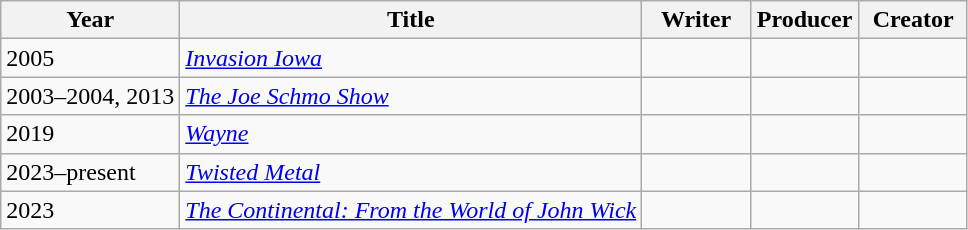<table class="wikitable">
<tr>
<th>Year</th>
<th>Title</th>
<th width="65">Writer</th>
<th width="65">Producer</th>
<th width="65">Creator</th>
</tr>
<tr>
<td>2005</td>
<td><em><a href='#'>Invasion Iowa</a></em></td>
<td></td>
<td></td>
<td></td>
</tr>
<tr>
<td>2003–2004, 2013</td>
<td><em><a href='#'>The Joe Schmo Show</a></em></td>
<td></td>
<td></td>
<td></td>
</tr>
<tr>
<td>2019</td>
<td><em><a href='#'>Wayne</a></em></td>
<td></td>
<td></td>
<td></td>
</tr>
<tr>
<td>2023–present</td>
<td><em><a href='#'>Twisted Metal</a></em></td>
<td></td>
<td></td>
<td></td>
</tr>
<tr>
<td>2023</td>
<td><em><a href='#'>The Continental: From the World of John Wick</a></em></td>
<td></td>
<td></td>
<td></td>
</tr>
</table>
